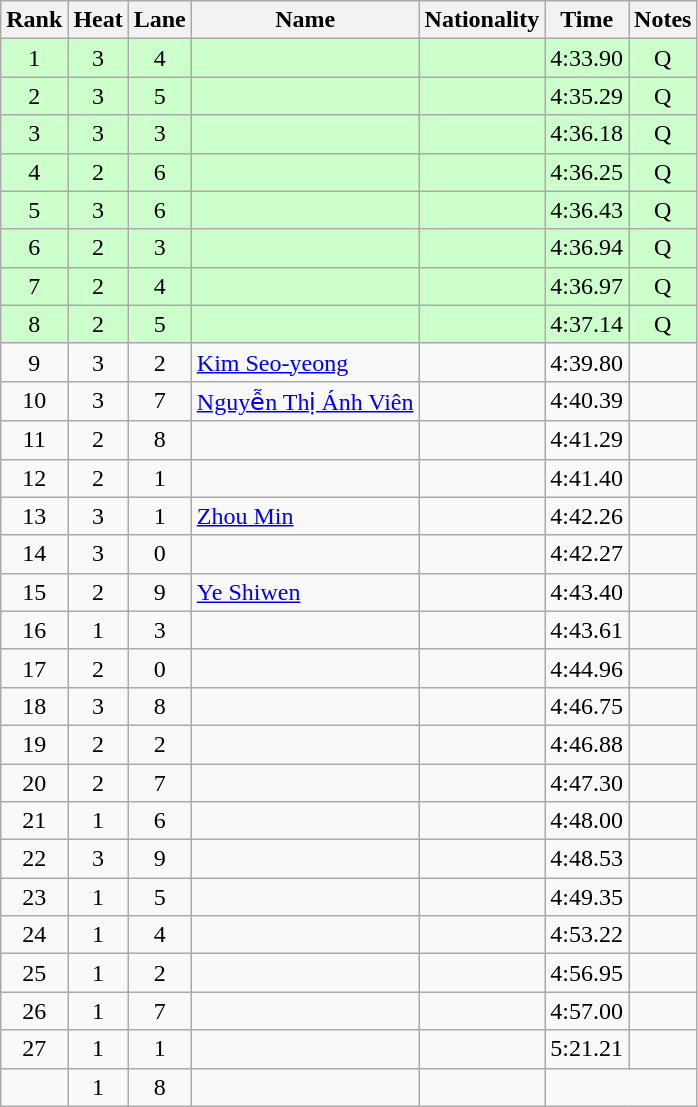<table class="wikitable sortable" style="text-align:center">
<tr>
<th>Rank</th>
<th>Heat</th>
<th>Lane</th>
<th>Name</th>
<th>Nationality</th>
<th>Time</th>
<th>Notes</th>
</tr>
<tr bgcolor=ccffcc>
<td>1</td>
<td>3</td>
<td>4</td>
<td align=left></td>
<td align=left></td>
<td>4:33.90</td>
<td>Q</td>
</tr>
<tr bgcolor=ccffcc>
<td>2</td>
<td>3</td>
<td>5</td>
<td align=left></td>
<td align=left></td>
<td>4:35.29</td>
<td>Q</td>
</tr>
<tr bgcolor=ccffcc>
<td>3</td>
<td>3</td>
<td>3</td>
<td align=left></td>
<td align=left></td>
<td>4:36.18</td>
<td>Q</td>
</tr>
<tr bgcolor=ccffcc>
<td>4</td>
<td>2</td>
<td>6</td>
<td align=left></td>
<td align=left></td>
<td>4:36.25</td>
<td>Q</td>
</tr>
<tr bgcolor=ccffcc>
<td>5</td>
<td>3</td>
<td>6</td>
<td align=left></td>
<td align=left></td>
<td>4:36.43</td>
<td>Q</td>
</tr>
<tr bgcolor=ccffcc>
<td>6</td>
<td>2</td>
<td>3</td>
<td align=left></td>
<td align=left></td>
<td>4:36.94</td>
<td>Q</td>
</tr>
<tr bgcolor=ccffcc>
<td>7</td>
<td>2</td>
<td>4</td>
<td align=left></td>
<td align=left></td>
<td>4:36.97</td>
<td>Q</td>
</tr>
<tr bgcolor=ccffcc>
<td>8</td>
<td>2</td>
<td>5</td>
<td align=left></td>
<td align=left></td>
<td>4:37.14</td>
<td>Q</td>
</tr>
<tr>
<td>9</td>
<td>3</td>
<td>2</td>
<td align=left><a href='#'>Kim Seo-yeong</a></td>
<td align=left></td>
<td>4:39.80</td>
<td></td>
</tr>
<tr>
<td>10</td>
<td>3</td>
<td>7</td>
<td align=left><a href='#'>Nguyễn Thị Ánh Viên</a></td>
<td align=left></td>
<td>4:40.39</td>
<td></td>
</tr>
<tr>
<td>11</td>
<td>2</td>
<td>8</td>
<td align=left></td>
<td align=left></td>
<td>4:41.29</td>
<td></td>
</tr>
<tr>
<td>12</td>
<td>2</td>
<td>1</td>
<td align=left></td>
<td align=left></td>
<td>4:41.40</td>
<td></td>
</tr>
<tr>
<td>13</td>
<td>3</td>
<td>1</td>
<td align=left><a href='#'>Zhou Min</a></td>
<td align=left></td>
<td>4:42.26</td>
<td></td>
</tr>
<tr>
<td>14</td>
<td>3</td>
<td>0</td>
<td align=left></td>
<td align=left></td>
<td>4:42.27</td>
<td></td>
</tr>
<tr>
<td>15</td>
<td>2</td>
<td>9</td>
<td align=left><a href='#'>Ye Shiwen</a></td>
<td align=left></td>
<td>4:43.40</td>
<td></td>
</tr>
<tr>
<td>16</td>
<td>1</td>
<td>3</td>
<td align=left></td>
<td align=left></td>
<td>4:43.61</td>
<td></td>
</tr>
<tr>
<td>17</td>
<td>2</td>
<td>0</td>
<td align=left></td>
<td align=left></td>
<td>4:44.96</td>
<td></td>
</tr>
<tr>
<td>18</td>
<td>3</td>
<td>8</td>
<td align=left></td>
<td align=left></td>
<td>4:46.75</td>
<td></td>
</tr>
<tr>
<td>19</td>
<td>2</td>
<td>2</td>
<td align=left></td>
<td align=left></td>
<td>4:46.88</td>
<td></td>
</tr>
<tr>
<td>20</td>
<td>2</td>
<td>7</td>
<td align=left></td>
<td align=left></td>
<td>4:47.30</td>
<td></td>
</tr>
<tr>
<td>21</td>
<td>1</td>
<td>6</td>
<td align=left></td>
<td align=left></td>
<td>4:48.00</td>
<td></td>
</tr>
<tr>
<td>22</td>
<td>3</td>
<td>9</td>
<td align=left></td>
<td align=left></td>
<td>4:48.53</td>
<td></td>
</tr>
<tr>
<td>23</td>
<td>1</td>
<td>5</td>
<td align=left></td>
<td align=left></td>
<td>4:49.35</td>
<td></td>
</tr>
<tr>
<td>24</td>
<td>1</td>
<td>4</td>
<td align=left></td>
<td align=left></td>
<td>4:53.22</td>
<td></td>
</tr>
<tr>
<td>25</td>
<td>1</td>
<td>2</td>
<td align=left></td>
<td align=left></td>
<td>4:56.95</td>
<td></td>
</tr>
<tr>
<td>26</td>
<td>1</td>
<td>7</td>
<td align=left></td>
<td align=left></td>
<td>4:57.00</td>
<td></td>
</tr>
<tr>
<td>27</td>
<td>1</td>
<td>1</td>
<td align=left></td>
<td align=left></td>
<td>5:21.21</td>
<td></td>
</tr>
<tr>
<td></td>
<td>1</td>
<td>8</td>
<td align=left></td>
<td align=left></td>
<td colspan=2></td>
</tr>
</table>
